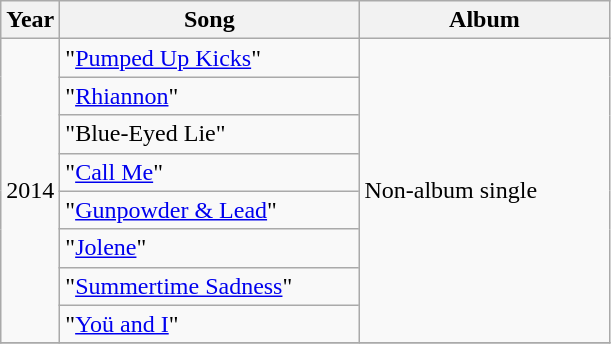<table class="wikitable">
<tr>
<th>Year</th>
<th style="width:12em;">Song</th>
<th style="width:10em;">Album</th>
</tr>
<tr>
<td rowspan="8">2014</td>
<td>"<a href='#'>Pumped Up Kicks</a>"</td>
<td rowspan="8">Non-album single</td>
</tr>
<tr>
<td>"<a href='#'>Rhiannon</a>"</td>
</tr>
<tr>
<td>"Blue-Eyed Lie"</td>
</tr>
<tr>
<td>"<a href='#'>Call Me</a>"</td>
</tr>
<tr>
<td>"<a href='#'>Gunpowder & Lead</a>"</td>
</tr>
<tr>
<td>"<a href='#'>Jolene</a>"</td>
</tr>
<tr>
<td>"<a href='#'>Summertime Sadness</a>"</td>
</tr>
<tr>
<td>"<a href='#'>Yoü and I</a>"</td>
</tr>
<tr>
</tr>
</table>
